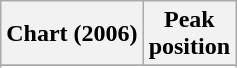<table class="wikitable sortable plainrowheaders" style="text-align:center">
<tr>
<th scope="col">Chart (2006)</th>
<th scope="col">Peak<br>position</th>
</tr>
<tr>
</tr>
<tr>
</tr>
</table>
